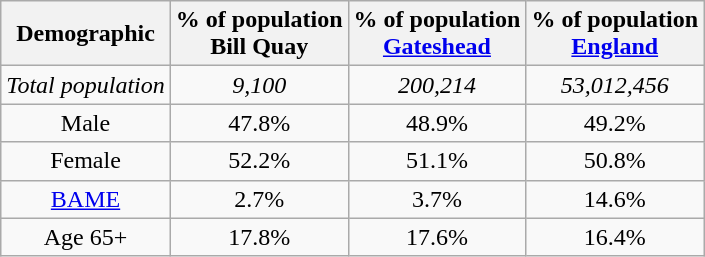<table class="wikitable sortable" style="text-align: center">
<tr>
<th>Demographic</th>
<th><strong>% of population</strong><br><strong>Bill Quay</strong></th>
<th>% of population<br><a href='#'>Gateshead</a></th>
<th><strong>% of population</strong><br><strong><a href='#'>England</a></strong></th>
</tr>
<tr>
<td><em>Total population</em></td>
<td><em>9,100</em></td>
<td><em>200,214</em></td>
<td><em>53,012,456</em></td>
</tr>
<tr>
<td>Male</td>
<td>47.8%</td>
<td>48.9%</td>
<td>49.2%</td>
</tr>
<tr>
<td>Female</td>
<td>52.2%</td>
<td>51.1%</td>
<td>50.8%</td>
</tr>
<tr>
<td><a href='#'>BAME</a></td>
<td>2.7%</td>
<td>3.7%</td>
<td>14.6%</td>
</tr>
<tr>
<td>Age 65+</td>
<td>17.8%</td>
<td>17.6%</td>
<td>16.4%</td>
</tr>
</table>
